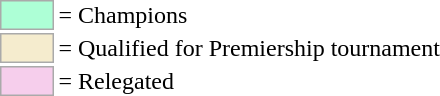<table>
<tr>
<td style="background-color:#ADFFD6; border:1px solid #aaaaaa; width:2em;"></td>
<td>= Champions</td>
</tr>
<tr>
<td style="background-color:#F5ECCE; border:1px solid #aaaaaa; width:2em;"></td>
<td>= Qualified for Premiership tournament</td>
</tr>
<tr>
<td style="background-color:#F6CEEC; border:1px solid #aaaaaa; width:2em;"></td>
<td>= Relegated</td>
</tr>
</table>
